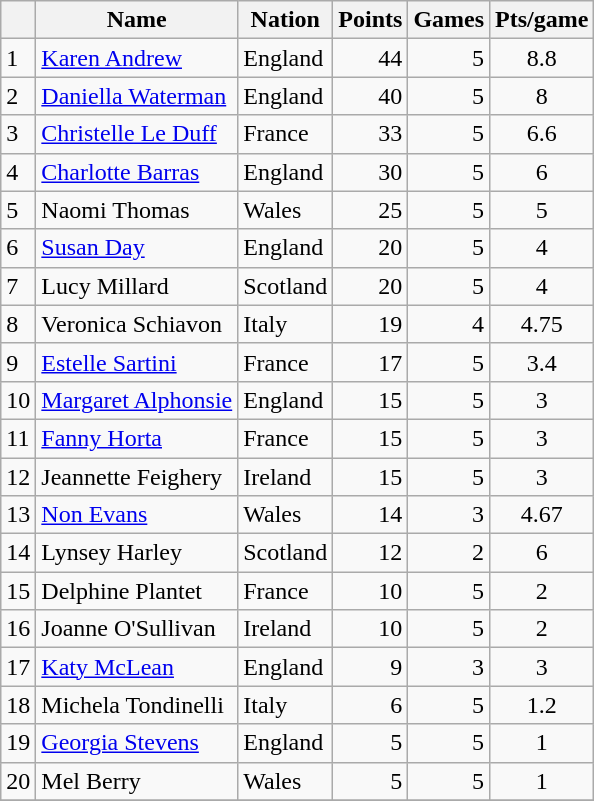<table class="wikitable" border="1">
<tr>
<th></th>
<th>Name</th>
<th>Nation</th>
<th>Points</th>
<th>Games</th>
<th>Pts/game</th>
</tr>
<tr>
<td>1</td>
<td><a href='#'>Karen Andrew</a></td>
<td>England</td>
<td align=right>44</td>
<td align=right>5</td>
<td align=center>8.8</td>
</tr>
<tr>
<td>2</td>
<td><a href='#'>Daniella Waterman</a></td>
<td>England</td>
<td align=right>40</td>
<td align=right>5</td>
<td align=center>8</td>
</tr>
<tr>
<td>3</td>
<td><a href='#'>Christelle Le Duff</a></td>
<td>France</td>
<td align=right>33</td>
<td align=right>5</td>
<td align=center>6.6</td>
</tr>
<tr>
<td>4</td>
<td><a href='#'>Charlotte Barras</a></td>
<td>England</td>
<td align=right>30</td>
<td align=right>5</td>
<td align=center>6</td>
</tr>
<tr>
<td>5</td>
<td>Naomi Thomas</td>
<td>Wales</td>
<td align=right>25</td>
<td align=right>5</td>
<td align=center>5</td>
</tr>
<tr>
<td>6</td>
<td><a href='#'>Susan Day</a></td>
<td>England</td>
<td align=right>20</td>
<td align=right>5</td>
<td align=center>4</td>
</tr>
<tr>
<td>7</td>
<td>Lucy Millard</td>
<td>Scotland</td>
<td align=right>20</td>
<td align=right>5</td>
<td align=center>4</td>
</tr>
<tr>
<td>8</td>
<td>Veronica Schiavon</td>
<td>Italy</td>
<td align=right>19</td>
<td align=right>4</td>
<td align=center>4.75</td>
</tr>
<tr>
<td>9</td>
<td><a href='#'>Estelle Sartini</a></td>
<td>France</td>
<td align=right>17</td>
<td align=right>5</td>
<td align=center>3.4</td>
</tr>
<tr>
<td>10</td>
<td><a href='#'>Margaret Alphonsie</a></td>
<td>England</td>
<td align=right>15</td>
<td align=right>5</td>
<td align=center>3</td>
</tr>
<tr>
<td>11</td>
<td><a href='#'>Fanny Horta</a></td>
<td>France</td>
<td align=right>15</td>
<td align=right>5</td>
<td align=center>3</td>
</tr>
<tr>
<td>12</td>
<td>Jeannette Feighery</td>
<td>Ireland</td>
<td align=right>15</td>
<td align=right>5</td>
<td align=center>3</td>
</tr>
<tr>
<td>13</td>
<td><a href='#'>Non Evans</a></td>
<td>Wales</td>
<td align=right>14</td>
<td align=right>3</td>
<td align=center>4.67</td>
</tr>
<tr>
<td>14</td>
<td>Lynsey Harley</td>
<td>Scotland</td>
<td align=right>12</td>
<td align=right>2</td>
<td align=center>6</td>
</tr>
<tr>
<td>15</td>
<td>Delphine Plantet</td>
<td>France</td>
<td align=right>10</td>
<td align=right>5</td>
<td align=center>2</td>
</tr>
<tr>
<td>16</td>
<td>Joanne O'Sullivan</td>
<td>Ireland</td>
<td align=right>10</td>
<td align=right>5</td>
<td align=center>2</td>
</tr>
<tr>
<td>17</td>
<td><a href='#'>Katy McLean</a></td>
<td>England</td>
<td align=right>9</td>
<td align=right>3</td>
<td align=center>3</td>
</tr>
<tr>
<td>18</td>
<td>Michela Tondinelli</td>
<td>Italy</td>
<td align=right>6</td>
<td align=right>5</td>
<td align=center>1.2</td>
</tr>
<tr>
<td>19</td>
<td><a href='#'>Georgia Stevens</a></td>
<td>England</td>
<td align=right>5</td>
<td align=right>5</td>
<td align=center>1</td>
</tr>
<tr>
<td>20</td>
<td>Mel Berry</td>
<td>Wales</td>
<td align=right>5</td>
<td align=right>5</td>
<td align=center>1</td>
</tr>
<tr>
</tr>
</table>
